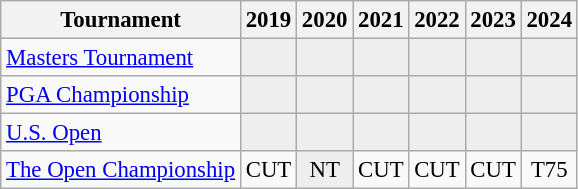<table class="wikitable" style="font-size:95%;text-align:center;">
<tr>
<th>Tournament</th>
<th>2019</th>
<th>2020</th>
<th>2021</th>
<th>2022</th>
<th>2023</th>
<th>2024</th>
</tr>
<tr>
<td align=left><a href='#'>Masters Tournament</a></td>
<td style="background:#eeeeee;"></td>
<td style="background:#eeeeee;"></td>
<td style="background:#eeeeee;"></td>
<td style="background:#eeeeee;"></td>
<td style="background:#eeeeee;"></td>
<td style="background:#eeeeee;"></td>
</tr>
<tr>
<td align=left><a href='#'>PGA Championship</a></td>
<td style="background:#eeeeee;"></td>
<td style="background:#eeeeee;"></td>
<td style="background:#eeeeee;"></td>
<td style="background:#eeeeee;"></td>
<td style="background:#eeeeee;"></td>
<td style="background:#eeeeee;"></td>
</tr>
<tr>
<td align=left><a href='#'>U.S. Open</a></td>
<td style="background:#eeeeee;"></td>
<td style="background:#eeeeee;"></td>
<td style="background:#eeeeee;"></td>
<td style="background:#eeeeee;"></td>
<td style="background:#eeeeee;"></td>
<td style="background:#eeeeee;"></td>
</tr>
<tr>
<td align=left><a href='#'>The Open Championship</a></td>
<td>CUT</td>
<td style="background:#eeeeee;">NT</td>
<td>CUT</td>
<td>CUT</td>
<td>CUT</td>
<td>T75</td>
</tr>
</table>
